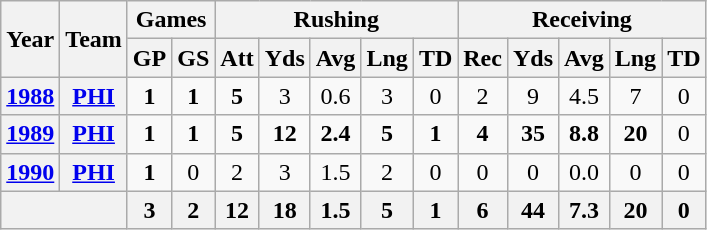<table class="wikitable" style="text-align:center;">
<tr>
<th rowspan="2">Year</th>
<th rowspan="2">Team</th>
<th colspan="2">Games</th>
<th colspan="5">Rushing</th>
<th colspan="5">Receiving</th>
</tr>
<tr>
<th>GP</th>
<th>GS</th>
<th>Att</th>
<th>Yds</th>
<th>Avg</th>
<th>Lng</th>
<th>TD</th>
<th>Rec</th>
<th>Yds</th>
<th>Avg</th>
<th>Lng</th>
<th>TD</th>
</tr>
<tr>
<th><a href='#'>1988</a></th>
<th><a href='#'>PHI</a></th>
<td><strong>1</strong></td>
<td><strong>1</strong></td>
<td><strong>5</strong></td>
<td>3</td>
<td>0.6</td>
<td>3</td>
<td>0</td>
<td>2</td>
<td>9</td>
<td>4.5</td>
<td>7</td>
<td>0</td>
</tr>
<tr>
<th><a href='#'>1989</a></th>
<th><a href='#'>PHI</a></th>
<td><strong>1</strong></td>
<td><strong>1</strong></td>
<td><strong>5</strong></td>
<td><strong>12</strong></td>
<td><strong>2.4</strong></td>
<td><strong>5</strong></td>
<td><strong>1</strong></td>
<td><strong>4</strong></td>
<td><strong>35</strong></td>
<td><strong>8.8</strong></td>
<td><strong>20</strong></td>
<td>0</td>
</tr>
<tr>
<th><a href='#'>1990</a></th>
<th><a href='#'>PHI</a></th>
<td><strong>1</strong></td>
<td>0</td>
<td>2</td>
<td>3</td>
<td>1.5</td>
<td>2</td>
<td>0</td>
<td>0</td>
<td>0</td>
<td>0.0</td>
<td>0</td>
<td>0</td>
</tr>
<tr>
<th colspan="2"></th>
<th>3</th>
<th>2</th>
<th>12</th>
<th>18</th>
<th>1.5</th>
<th>5</th>
<th>1</th>
<th>6</th>
<th>44</th>
<th>7.3</th>
<th>20</th>
<th>0</th>
</tr>
</table>
